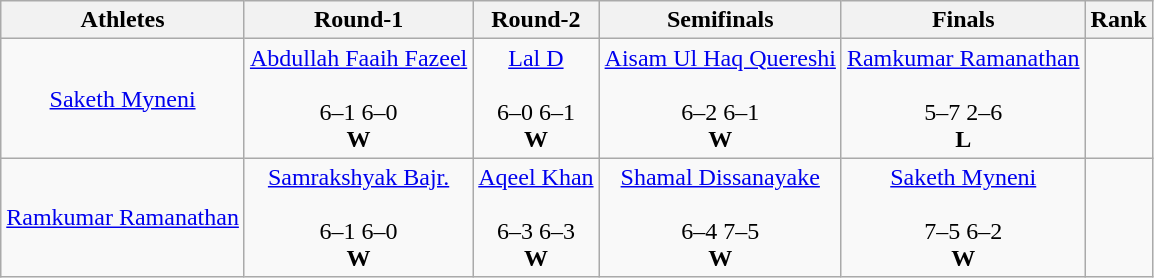<table class="wikitable" style="text-align:center;">
<tr>
<th>Athletes</th>
<th>Round-1</th>
<th>Round-2</th>
<th>Semifinals</th>
<th>Finals</th>
<th>Rank</th>
</tr>
<tr>
<td><a href='#'>Saketh Myneni</a></td>
<td><a href='#'>Abdullah Faaih Fazeel</a><br><br>6–1 6–0<br><strong>W</strong></td>
<td><a href='#'>Lal D</a><br><br>6–0 6–1<br><strong>W</strong></td>
<td><a href='#'>Aisam Ul Haq Quereshi</a><br><br>6–2 6–1<br><strong>W</strong></td>
<td><a href='#'>Ramkumar Ramanathan</a><br><br>5–7 2–6<br><strong>L</strong></td>
<td></td>
</tr>
<tr>
<td><a href='#'>Ramkumar Ramanathan</a></td>
<td><a href='#'>Samrakshyak Bajr.</a><br><br>6–1 6–0<br><strong>W</strong></td>
<td><a href='#'>Aqeel Khan</a><br><br>6–3 6–3<br><strong>W</strong></td>
<td><a href='#'>Shamal Dissanayake</a><br><br>6–4 7–5<br><strong>W</strong></td>
<td><a href='#'>Saketh Myneni</a><br><br>7–5 6–2<br><strong>W</strong></td>
<td></td>
</tr>
</table>
